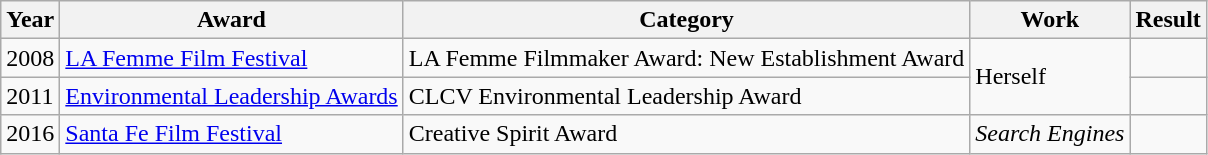<table class="wikitable">
<tr>
<th>Year</th>
<th><strong>Award</strong></th>
<th>Category</th>
<th>Work</th>
<th>Result</th>
</tr>
<tr>
<td>2008</td>
<td><a href='#'>LA Femme Film Festival</a></td>
<td>LA Femme Filmmaker Award: New Establishment Award</td>
<td rowspan="2">Herself</td>
<td></td>
</tr>
<tr>
<td>2011</td>
<td><a href='#'>Environmental Leadership Awards</a></td>
<td>CLCV Environmental Leadership Award</td>
<td></td>
</tr>
<tr>
<td>2016</td>
<td><a href='#'>Santa Fe Film Festival</a></td>
<td>Creative Spirit Award</td>
<td><em>Search Engines</em></td>
<td></td>
</tr>
</table>
